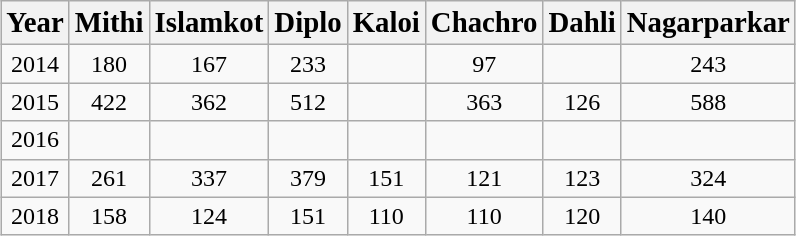<table class="wikitable" style="margin-left: auto; margin-right: auto; text-align: center">
<tr>
<th><big>Year</big></th>
<th><big>Mithi</big></th>
<th><big>Islamkot</big></th>
<th><big>Diplo</big></th>
<th><big>Kaloi</big></th>
<th><big>Chachro</big></th>
<th><big>Dahli</big></th>
<th><big>Nagarparkar</big></th>
</tr>
<tr>
<td>2014</td>
<td>180</td>
<td>167</td>
<td>233</td>
<td></td>
<td>97</td>
<td></td>
<td>243</td>
</tr>
<tr>
<td>2015</td>
<td>422</td>
<td>362</td>
<td>512</td>
<td></td>
<td>363</td>
<td>126</td>
<td>588</td>
</tr>
<tr>
<td>2016</td>
<td></td>
<td></td>
<td></td>
<td></td>
<td></td>
<td></td>
<td></td>
</tr>
<tr>
<td>2017</td>
<td>261</td>
<td>337</td>
<td>379</td>
<td>151</td>
<td>121</td>
<td>123</td>
<td>324</td>
</tr>
<tr>
<td>2018</td>
<td>158</td>
<td>124</td>
<td>151</td>
<td>110</td>
<td>110</td>
<td>120</td>
<td>140</td>
</tr>
</table>
